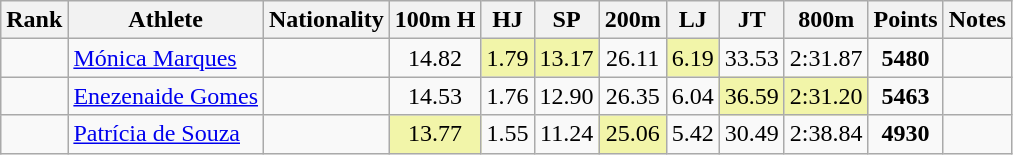<table class="wikitable sortable" style=" text-align:center;">
<tr>
<th>Rank</th>
<th>Athlete</th>
<th>Nationality</th>
<th>100m H</th>
<th>HJ</th>
<th>SP</th>
<th>200m</th>
<th>LJ</th>
<th>JT</th>
<th>800m</th>
<th>Points</th>
<th>Notes</th>
</tr>
<tr>
<td></td>
<td align=left><a href='#'>Mónica Marques</a></td>
<td align=left></td>
<td>14.82</td>
<td bgcolor=#F2F5A9>1.79</td>
<td bgcolor=#F2F5A9>13.17</td>
<td>26.11</td>
<td bgcolor=#F2F5A9>6.19</td>
<td>33.53</td>
<td>2:31.87</td>
<td><strong>5480</strong></td>
<td></td>
</tr>
<tr>
<td></td>
<td align=left><a href='#'>Enezenaide Gomes</a></td>
<td align=left></td>
<td>14.53</td>
<td>1.76</td>
<td>12.90</td>
<td>26.35</td>
<td>6.04</td>
<td bgcolor=#F2F5A9>36.59</td>
<td bgcolor=#F2F5A9>2:31.20</td>
<td><strong>5463</strong></td>
<td></td>
</tr>
<tr>
<td></td>
<td align=left><a href='#'>Patrícia de Souza</a></td>
<td align=left></td>
<td bgcolor=#F2F5A9>13.77</td>
<td>1.55</td>
<td>11.24</td>
<td bgcolor=#F2F5A9>25.06</td>
<td>5.42</td>
<td>30.49</td>
<td>2:38.84</td>
<td><strong>4930</strong></td>
<td></td>
</tr>
</table>
